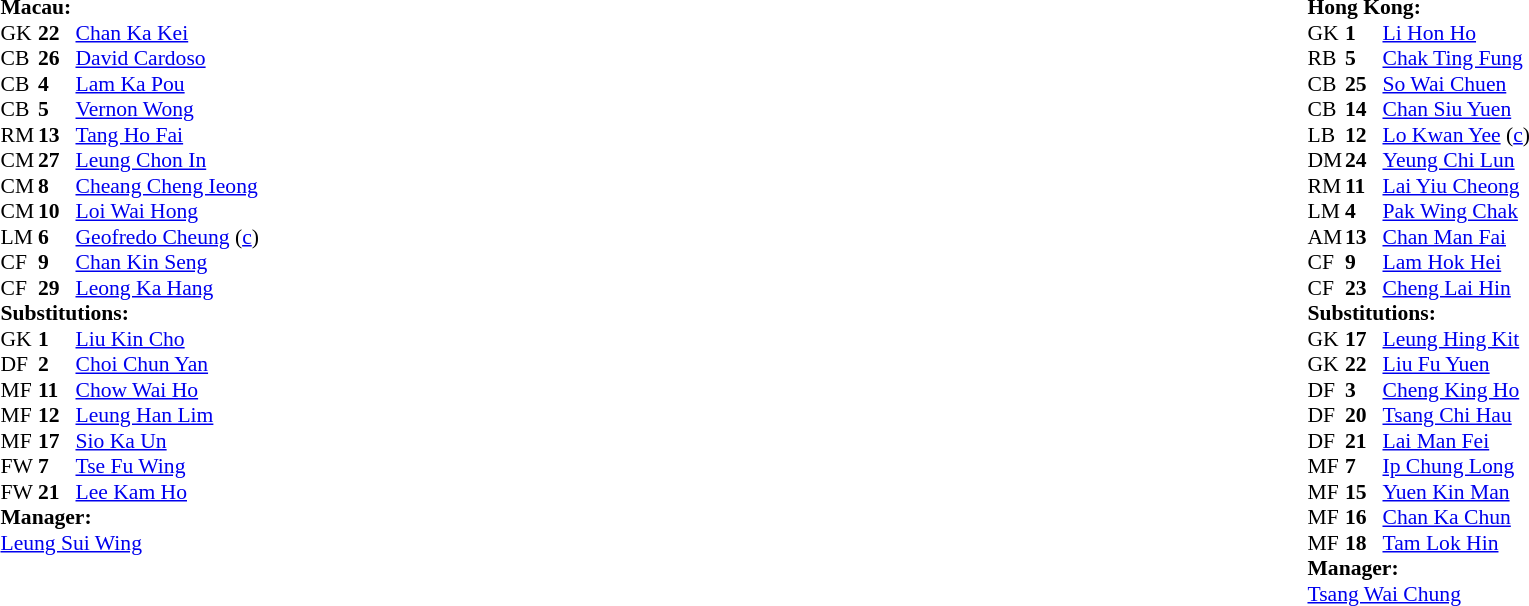<table style="width:100%;">
<tr>
<td style="vertical-align:top; width:50%;"><br><table style="font-size: 90%" cellspacing="0" cellpadding="0">
<tr>
<td colspan=4><strong>Macau:</strong></td>
</tr>
<tr>
<th width="25"></th>
<th width="25"></th>
</tr>
<tr>
<td>GK</td>
<td><strong>22</strong></td>
<td><a href='#'>Chan Ka Kei</a></td>
<td></td>
<td></td>
</tr>
<tr>
<td>CB</td>
<td><strong>26</strong></td>
<td><a href='#'>David Cardoso</a></td>
</tr>
<tr>
<td>CB</td>
<td><strong>4</strong></td>
<td><a href='#'>Lam Ka Pou</a></td>
</tr>
<tr>
<td>CB</td>
<td><strong>5</strong></td>
<td><a href='#'>Vernon Wong</a></td>
<td></td>
<td></td>
</tr>
<tr>
<td>RM</td>
<td><strong>13</strong></td>
<td><a href='#'>Tang Ho Fai</a></td>
<td></td>
<td></td>
</tr>
<tr>
<td>CM</td>
<td><strong>27</strong></td>
<td><a href='#'>Leung Chon In</a></td>
<td></td>
<td></td>
</tr>
<tr>
<td>CM</td>
<td><strong>8</strong></td>
<td><a href='#'>Cheang Cheng Ieong</a></td>
</tr>
<tr>
<td>CM</td>
<td><strong>10</strong></td>
<td><a href='#'>Loi Wai Hong</a></td>
<td></td>
<td></td>
</tr>
<tr>
<td>LM</td>
<td><strong>6</strong></td>
<td><a href='#'>Geofredo Cheung</a> (<a href='#'>c</a>)</td>
<td></td>
</tr>
<tr>
<td>CF</td>
<td><strong>9</strong></td>
<td><a href='#'>Chan Kin Seng</a></td>
</tr>
<tr>
<td>CF</td>
<td><strong>29</strong></td>
<td><a href='#'>Leong Ka Hang</a></td>
<td></td>
<td></td>
</tr>
<tr>
<td colspan=3><strong>Substitutions:</strong></td>
</tr>
<tr>
<td>GK</td>
<td><strong>1</strong></td>
<td><a href='#'>Liu Kin Cho</a></td>
<td></td>
<td></td>
</tr>
<tr>
<td>DF</td>
<td><strong>2</strong></td>
<td><a href='#'>Choi Chun Yan</a></td>
<td></td>
<td></td>
</tr>
<tr>
<td>MF</td>
<td><strong>11</strong></td>
<td><a href='#'>Chow Wai Ho</a></td>
<td></td>
<td></td>
</tr>
<tr>
<td>MF</td>
<td><strong>12</strong></td>
<td><a href='#'>Leung Han Lim</a></td>
</tr>
<tr>
<td>MF</td>
<td><strong>17</strong></td>
<td><a href='#'>Sio Ka Un</a></td>
<td></td>
<td></td>
</tr>
<tr>
<td>FW</td>
<td><strong>7</strong></td>
<td><a href='#'>Tse Fu Wing</a></td>
<td></td>
<td></td>
</tr>
<tr>
<td>FW</td>
<td><strong>21</strong></td>
<td><a href='#'>Lee Kam Ho</a></td>
<td></td>
<td></td>
</tr>
<tr>
<td colspan=3><strong>Manager:</strong></td>
</tr>
<tr>
<td colspan=3> <a href='#'>Leung Sui Wing</a></td>
</tr>
</table>
</td>
<td valign="top"></td>
<td style="vertical-align:top; width:50%;"><br><table cellspacing="0" cellpadding="0" style="font-size:90%; margin:auto;">
<tr>
<td colspan=4><strong>Hong Kong:</strong></td>
</tr>
<tr>
<th width=25></th>
<th width=25></th>
</tr>
<tr>
<td>GK</td>
<td><strong>1</strong></td>
<td><a href='#'>Li Hon Ho</a></td>
<td></td>
<td></td>
</tr>
<tr>
<td>RB</td>
<td><strong>5</strong></td>
<td><a href='#'>Chak Ting Fung</a></td>
<td></td>
<td></td>
</tr>
<tr>
<td>CB</td>
<td><strong>25</strong></td>
<td><a href='#'>So Wai Chuen</a></td>
<td></td>
<td></td>
</tr>
<tr>
<td>CB</td>
<td><strong>14</strong></td>
<td><a href='#'>Chan Siu Yuen</a></td>
</tr>
<tr>
<td>LB</td>
<td><strong>12</strong></td>
<td><a href='#'>Lo Kwan Yee</a> (<a href='#'>c</a>)</td>
</tr>
<tr>
<td>DM</td>
<td><strong>24</strong></td>
<td><a href='#'>Yeung Chi Lun</a></td>
<td></td>
<td></td>
</tr>
<tr>
<td>RM</td>
<td><strong>11</strong></td>
<td><a href='#'>Lai Yiu Cheong</a></td>
</tr>
<tr>
<td>LM</td>
<td><strong>4</strong></td>
<td><a href='#'>Pak Wing Chak</a></td>
</tr>
<tr>
<td>AM</td>
<td><strong>13</strong></td>
<td><a href='#'>Chan Man Fai</a></td>
</tr>
<tr>
<td>CF</td>
<td><strong>9</strong></td>
<td><a href='#'>Lam Hok Hei</a></td>
<td></td>
<td></td>
</tr>
<tr>
<td>CF</td>
<td><strong>23</strong></td>
<td><a href='#'>Cheng Lai Hin</a></td>
<td></td>
<td></td>
</tr>
<tr>
<td colspan=3><strong>Substitutions:</strong></td>
</tr>
<tr>
<td>GK</td>
<td><strong>17</strong></td>
<td><a href='#'>Leung Hing Kit</a></td>
<td></td>
<td></td>
</tr>
<tr>
<td>GK</td>
<td><strong>22</strong></td>
<td><a href='#'>Liu Fu Yuen</a></td>
</tr>
<tr>
<td>DF</td>
<td><strong>3</strong></td>
<td><a href='#'>Cheng King Ho</a></td>
<td></td>
<td></td>
</tr>
<tr>
<td>DF</td>
<td><strong>20</strong></td>
<td><a href='#'>Tsang Chi Hau</a></td>
</tr>
<tr>
<td>DF</td>
<td><strong>21</strong></td>
<td><a href='#'>Lai Man Fei</a></td>
<td></td>
<td></td>
</tr>
<tr>
<td>MF</td>
<td><strong>7</strong></td>
<td><a href='#'>Ip Chung Long</a></td>
<td></td>
<td></td>
</tr>
<tr>
<td>MF</td>
<td><strong>15</strong></td>
<td><a href='#'>Yuen Kin Man</a></td>
<td></td>
<td></td>
</tr>
<tr>
<td>MF</td>
<td><strong>16</strong></td>
<td><a href='#'>Chan Ka Chun</a></td>
<td></td>
<td></td>
</tr>
<tr>
<td>MF</td>
<td><strong>18</strong></td>
<td><a href='#'>Tam Lok Hin</a></td>
</tr>
<tr>
<td colspan=3><strong>Manager:</strong></td>
</tr>
<tr>
<td colspan=4><a href='#'>Tsang Wai Chung</a></td>
</tr>
</table>
</td>
</tr>
</table>
